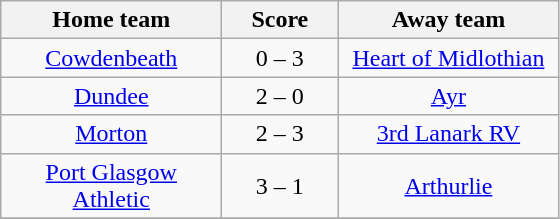<table class="wikitable" style="text-align: center">
<tr>
<th width=140>Home team</th>
<th width=70>Score</th>
<th width=140>Away team</th>
</tr>
<tr>
<td><a href='#'>Cowdenbeath</a></td>
<td>0 – 3</td>
<td><a href='#'>Heart of Midlothian</a></td>
</tr>
<tr>
<td><a href='#'>Dundee</a></td>
<td>2 – 0</td>
<td><a href='#'>Ayr</a></td>
</tr>
<tr>
<td><a href='#'>Morton</a></td>
<td>2 – 3</td>
<td><a href='#'>3rd Lanark RV</a></td>
</tr>
<tr>
<td><a href='#'>Port Glasgow Athletic</a></td>
<td>3 – 1</td>
<td><a href='#'>Arthurlie</a></td>
</tr>
<tr>
</tr>
</table>
